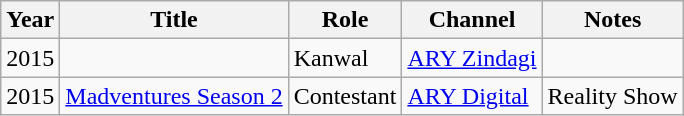<table class="wikitable">
<tr>
<th>Year</th>
<th>Title</th>
<th>Role</th>
<th>Channel</th>
<th>Notes</th>
</tr>
<tr>
<td>2015</td>
<td></td>
<td>Kanwal</td>
<td><a href='#'>ARY Zindagi</a></td>
<td></td>
</tr>
<tr>
<td>2015</td>
<td><a href='#'>Madventures Season 2</a></td>
<td>Contestant</td>
<td><a href='#'>ARY Digital</a></td>
<td>Reality Show</td>
</tr>
</table>
